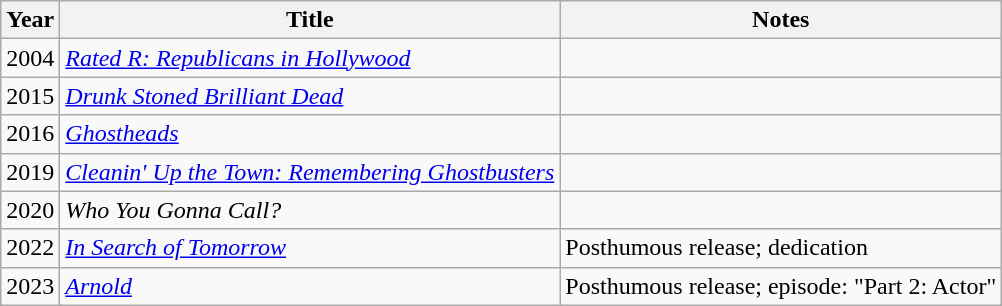<table class="wikitable">
<tr>
<th>Year</th>
<th>Title</th>
<th>Notes</th>
</tr>
<tr>
<td>2004</td>
<td><em><a href='#'>Rated R: Republicans in Hollywood</a></em></td>
<td></td>
</tr>
<tr>
<td>2015</td>
<td><em><a href='#'>Drunk Stoned Brilliant Dead</a></em></td>
<td></td>
</tr>
<tr>
<td>2016</td>
<td><em><a href='#'>Ghostheads</a></em></td>
<td></td>
</tr>
<tr>
<td>2019</td>
<td><em><a href='#'>Cleanin' Up the Town: Remembering Ghostbusters</a></em></td>
<td></td>
</tr>
<tr>
<td>2020</td>
<td><em>Who You Gonna Call?</em></td>
<td></td>
</tr>
<tr>
<td>2022</td>
<td><em><a href='#'>In Search of Tomorrow</a></em></td>
<td>Posthumous release; dedication</td>
</tr>
<tr>
<td>2023</td>
<td><em><a href='#'>Arnold</a></em></td>
<td>Posthumous release; episode: "Part 2: Actor"</td>
</tr>
</table>
